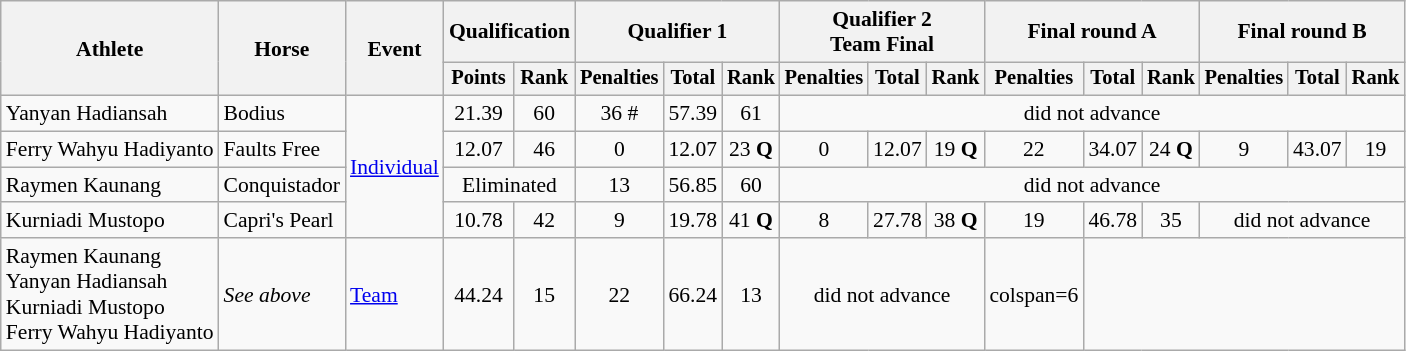<table class=wikitable style=font-size:90%;text-align:center>
<tr>
<th rowspan=2>Athlete</th>
<th rowspan=2>Horse</th>
<th rowspan=2>Event</th>
<th colspan=2>Qualification</th>
<th colspan=3>Qualifier 1</th>
<th colspan=3>Qualifier 2<br>Team Final</th>
<th colspan=3>Final round A</th>
<th colspan=3>Final round B</th>
</tr>
<tr style="font-size:95%">
<th>Points</th>
<th>Rank</th>
<th>Penalties</th>
<th>Total</th>
<th>Rank</th>
<th>Penalties</th>
<th>Total</th>
<th>Rank</th>
<th>Penalties</th>
<th>Total</th>
<th>Rank</th>
<th>Penalties</th>
<th>Total</th>
<th>Rank</th>
</tr>
<tr>
<td align=left>Yanyan Hadiansah</td>
<td align=left>Bodius</td>
<td align=left rowspan=4><a href='#'>Individual</a></td>
<td>21.39</td>
<td>60</td>
<td>36 #</td>
<td>57.39</td>
<td>61</td>
<td colspan=9>did not advance</td>
</tr>
<tr>
<td align=left>Ferry Wahyu Hadiyanto</td>
<td align=left>Faults Free</td>
<td>12.07</td>
<td>46</td>
<td>0</td>
<td>12.07</td>
<td>23 <strong>Q</strong></td>
<td>0</td>
<td>12.07</td>
<td>19 <strong>Q</strong></td>
<td>22</td>
<td>34.07</td>
<td>24 <strong>Q</strong></td>
<td>9</td>
<td>43.07</td>
<td>19</td>
</tr>
<tr>
<td align=left>Raymen Kaunang</td>
<td align=left>Conquistador</td>
<td colspan=2>Eliminated</td>
<td>13</td>
<td>56.85</td>
<td>60</td>
<td colspan=9>did not advance</td>
</tr>
<tr>
<td align=left>Kurniadi Mustopo</td>
<td align=left>Capri's Pearl</td>
<td>10.78</td>
<td>42</td>
<td>9</td>
<td>19.78</td>
<td>41 <strong>Q</strong></td>
<td>8</td>
<td>27.78</td>
<td>38 <strong>Q</strong></td>
<td>19</td>
<td>46.78</td>
<td>35</td>
<td colspan=3>did not advance</td>
</tr>
<tr>
<td align=left>Raymen Kaunang<br>Yanyan Hadiansah<br>Kurniadi Mustopo<br>Ferry Wahyu Hadiyanto</td>
<td align=left><em>See above</em></td>
<td align=left><a href='#'>Team</a></td>
<td>44.24</td>
<td>15</td>
<td>22</td>
<td>66.24</td>
<td>13</td>
<td colspan=3>did not advance</td>
<td>colspan=6 </td>
</tr>
</table>
